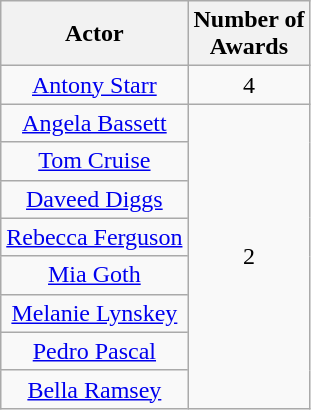<table class="wikitable">
<tr>
<th>Actor</th>
<th>Number of<br>Awards</th>
</tr>
<tr style="text-align:center">
<td><a href='#'>Antony Starr</a></td>
<td>4</td>
</tr>
<tr style="text-align:center">
<td><a href='#'>Angela Bassett</a></td>
<td rowspan="8">2</td>
</tr>
<tr style="text-align:center">
<td><a href='#'>Tom Cruise</a></td>
</tr>
<tr style="text-align:center">
<td><a href='#'>Daveed Diggs</a></td>
</tr>
<tr style="text-align:center">
<td><a href='#'>Rebecca Ferguson</a></td>
</tr>
<tr style="text-align:center">
<td><a href='#'>Mia Goth</a></td>
</tr>
<tr style="text-align:center">
<td><a href='#'>Melanie Lynskey</a></td>
</tr>
<tr style="text-align:center">
<td><a href='#'>Pedro Pascal</a></td>
</tr>
<tr style="text-align:center">
<td><a href='#'>Bella Ramsey</a></td>
</tr>
</table>
